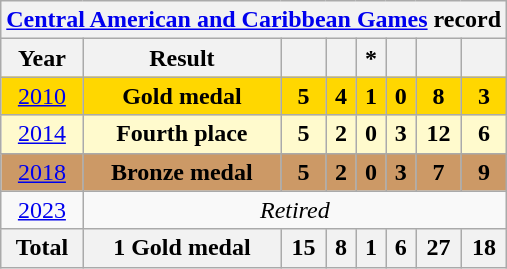<table class="wikitable" style="text-align: center;">
<tr>
<th colspan=9><a href='#'>Central American and Caribbean Games</a> record</th>
</tr>
<tr>
<th>Year</th>
<th>Result</th>
<th></th>
<th></th>
<th>*</th>
<th></th>
<th></th>
<th></th>
</tr>
<tr bgcolor=gold>
<td> <a href='#'>2010</a></td>
<td><strong>Gold medal</strong></td>
<td><strong>5</strong></td>
<td><strong>4</strong></td>
<td><strong>1</strong></td>
<td><strong>0</strong></td>
<td><strong>8</strong></td>
<td><strong>3</strong></td>
</tr>
<tr bgcolor=LemonChiffon>
<td> <a href='#'>2014</a></td>
<td><strong>Fourth place</strong></td>
<td><strong>5</strong></td>
<td><strong>2</strong></td>
<td><strong>0</strong></td>
<td><strong>3</strong></td>
<td><strong>12</strong></td>
<td><strong>6</strong></td>
</tr>
<tr bgcolor=#c96>
<td> <a href='#'>2018</a></td>
<td><strong>Bronze medal</strong></td>
<td><strong>5</strong></td>
<td><strong>2</strong></td>
<td><strong>0</strong></td>
<td><strong>3</strong></td>
<td><strong>7</strong></td>
<td><strong>9</strong></td>
</tr>
<tr>
<td> <a href='#'>2023</a></td>
<td colspan=8><em>Retired</em></td>
</tr>
<tr>
<th>Total</th>
<th>1 Gold medal</th>
<th>15</th>
<th>8</th>
<th>1</th>
<th>6</th>
<th>27</th>
<th>18</th>
</tr>
</table>
